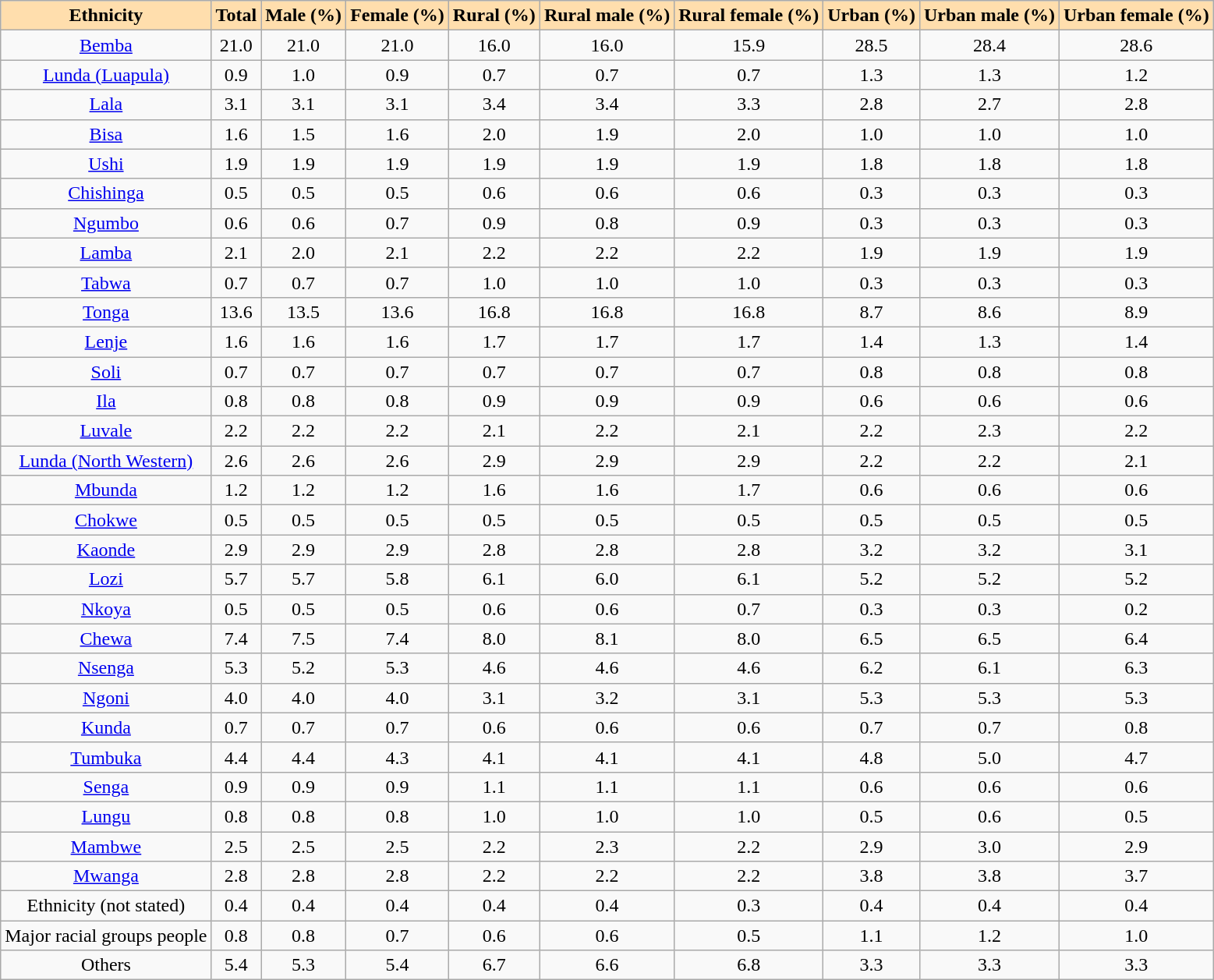<table class="wikitable sortable collapsible" style="text-align: center;">
<tr>
<th style="background:navajowhite;">Ethnicity</th>
<th style="background:navajowhite;">Total</th>
<th style="background:navajowhite;">Male (%)</th>
<th style="background:navajowhite;">Female (%)</th>
<th style="background:navajowhite;">Rural (%)</th>
<th style="background:navajowhite;">Rural male (%)</th>
<th style="background:navajowhite;">Rural female (%)</th>
<th style="background:navajowhite;">Urban (%)</th>
<th style="background:navajowhite;">Urban male (%)</th>
<th style="background:navajowhite;">Urban female (%)</th>
</tr>
<tr>
<td><a href='#'>Bemba</a></td>
<td>21.0</td>
<td>21.0</td>
<td>21.0</td>
<td>16.0</td>
<td>16.0</td>
<td>15.9</td>
<td>28.5</td>
<td>28.4</td>
<td>28.6</td>
</tr>
<tr>
<td><a href='#'>Lunda (Luapula)</a></td>
<td>0.9</td>
<td>1.0</td>
<td>0.9</td>
<td>0.7</td>
<td>0.7</td>
<td>0.7</td>
<td>1.3</td>
<td>1.3</td>
<td>1.2</td>
</tr>
<tr>
<td><a href='#'>Lala</a></td>
<td>3.1</td>
<td>3.1</td>
<td>3.1</td>
<td>3.4</td>
<td>3.4</td>
<td>3.3</td>
<td>2.8</td>
<td>2.7</td>
<td>2.8</td>
</tr>
<tr>
<td><a href='#'>Bisa</a></td>
<td>1.6</td>
<td>1.5</td>
<td>1.6</td>
<td>2.0</td>
<td>1.9</td>
<td>2.0</td>
<td>1.0</td>
<td>1.0</td>
<td>1.0</td>
</tr>
<tr>
<td><a href='#'>Ushi</a></td>
<td>1.9</td>
<td>1.9</td>
<td>1.9</td>
<td>1.9</td>
<td>1.9</td>
<td>1.9</td>
<td>1.8</td>
<td>1.8</td>
<td>1.8</td>
</tr>
<tr>
<td><a href='#'>Chishinga</a></td>
<td>0.5</td>
<td>0.5</td>
<td>0.5</td>
<td>0.6</td>
<td>0.6</td>
<td>0.6</td>
<td>0.3</td>
<td>0.3</td>
<td>0.3</td>
</tr>
<tr>
<td><a href='#'>Ngumbo</a></td>
<td>0.6</td>
<td>0.6</td>
<td>0.7</td>
<td>0.9</td>
<td>0.8</td>
<td>0.9</td>
<td>0.3</td>
<td>0.3</td>
<td>0.3</td>
</tr>
<tr>
<td><a href='#'>Lamba</a></td>
<td>2.1</td>
<td>2.0</td>
<td>2.1</td>
<td>2.2</td>
<td>2.2</td>
<td>2.2</td>
<td>1.9</td>
<td>1.9</td>
<td>1.9</td>
</tr>
<tr>
<td><a href='#'>Tabwa</a></td>
<td>0.7</td>
<td>0.7</td>
<td>0.7</td>
<td>1.0</td>
<td>1.0</td>
<td>1.0</td>
<td>0.3</td>
<td>0.3</td>
<td>0.3</td>
</tr>
<tr>
<td><a href='#'>Tonga</a></td>
<td>13.6</td>
<td>13.5</td>
<td>13.6</td>
<td>16.8</td>
<td>16.8</td>
<td>16.8</td>
<td>8.7</td>
<td>8.6</td>
<td>8.9</td>
</tr>
<tr>
<td><a href='#'>Lenje</a></td>
<td>1.6</td>
<td>1.6</td>
<td>1.6</td>
<td>1.7</td>
<td>1.7</td>
<td>1.7</td>
<td>1.4</td>
<td>1.3</td>
<td>1.4</td>
</tr>
<tr>
<td><a href='#'>Soli</a></td>
<td>0.7</td>
<td>0.7</td>
<td>0.7</td>
<td>0.7</td>
<td>0.7</td>
<td>0.7</td>
<td>0.8</td>
<td>0.8</td>
<td>0.8</td>
</tr>
<tr>
<td><a href='#'>Ila</a></td>
<td>0.8</td>
<td>0.8</td>
<td>0.8</td>
<td>0.9</td>
<td>0.9</td>
<td>0.9</td>
<td>0.6</td>
<td>0.6</td>
<td>0.6</td>
</tr>
<tr>
<td><a href='#'>Luvale</a></td>
<td>2.2</td>
<td>2.2</td>
<td>2.2</td>
<td>2.1</td>
<td>2.2</td>
<td>2.1</td>
<td>2.2</td>
<td>2.3</td>
<td>2.2</td>
</tr>
<tr>
<td><a href='#'>Lunda (North Western)</a></td>
<td>2.6</td>
<td>2.6</td>
<td>2.6</td>
<td>2.9</td>
<td>2.9</td>
<td>2.9</td>
<td>2.2</td>
<td>2.2</td>
<td>2.1</td>
</tr>
<tr>
<td><a href='#'>Mbunda</a></td>
<td>1.2</td>
<td>1.2</td>
<td>1.2</td>
<td>1.6</td>
<td>1.6</td>
<td>1.7</td>
<td>0.6</td>
<td>0.6</td>
<td>0.6</td>
</tr>
<tr>
<td><a href='#'>Chokwe</a></td>
<td>0.5</td>
<td>0.5</td>
<td>0.5</td>
<td>0.5</td>
<td>0.5</td>
<td>0.5</td>
<td>0.5</td>
<td>0.5</td>
<td>0.5</td>
</tr>
<tr>
<td><a href='#'>Kaonde</a></td>
<td>2.9</td>
<td>2.9</td>
<td>2.9</td>
<td>2.8</td>
<td>2.8</td>
<td>2.8</td>
<td>3.2</td>
<td>3.2</td>
<td>3.1</td>
</tr>
<tr>
<td><a href='#'>Lozi</a></td>
<td>5.7</td>
<td>5.7</td>
<td>5.8</td>
<td>6.1</td>
<td>6.0</td>
<td>6.1</td>
<td>5.2</td>
<td>5.2</td>
<td>5.2</td>
</tr>
<tr>
<td><a href='#'>Nkoya</a></td>
<td>0.5</td>
<td>0.5</td>
<td>0.5</td>
<td>0.6</td>
<td>0.6</td>
<td>0.7</td>
<td>0.3</td>
<td>0.3</td>
<td>0.2</td>
</tr>
<tr>
<td><a href='#'>Chewa</a></td>
<td>7.4</td>
<td>7.5</td>
<td>7.4</td>
<td>8.0</td>
<td>8.1</td>
<td>8.0</td>
<td>6.5</td>
<td>6.5</td>
<td>6.4</td>
</tr>
<tr>
<td><a href='#'>Nsenga</a></td>
<td>5.3</td>
<td>5.2</td>
<td>5.3</td>
<td>4.6</td>
<td>4.6</td>
<td>4.6</td>
<td>6.2</td>
<td>6.1</td>
<td>6.3</td>
</tr>
<tr>
<td><a href='#'>Ngoni</a></td>
<td>4.0</td>
<td>4.0</td>
<td>4.0</td>
<td>3.1</td>
<td>3.2</td>
<td>3.1</td>
<td>5.3</td>
<td>5.3</td>
<td>5.3</td>
</tr>
<tr>
<td><a href='#'>Kunda</a></td>
<td>0.7</td>
<td>0.7</td>
<td>0.7</td>
<td>0.6</td>
<td>0.6</td>
<td>0.6</td>
<td>0.7</td>
<td>0.7</td>
<td>0.8</td>
</tr>
<tr>
<td><a href='#'>Tumbuka</a></td>
<td>4.4</td>
<td>4.4</td>
<td>4.3</td>
<td>4.1</td>
<td>4.1</td>
<td>4.1</td>
<td>4.8</td>
<td>5.0</td>
<td>4.7</td>
</tr>
<tr>
<td><a href='#'>Senga</a></td>
<td>0.9</td>
<td>0.9</td>
<td>0.9</td>
<td>1.1</td>
<td>1.1</td>
<td>1.1</td>
<td>0.6</td>
<td>0.6</td>
<td>0.6</td>
</tr>
<tr>
<td><a href='#'>Lungu</a></td>
<td>0.8</td>
<td>0.8</td>
<td>0.8</td>
<td>1.0</td>
<td>1.0</td>
<td>1.0</td>
<td>0.5</td>
<td>0.6</td>
<td>0.5</td>
</tr>
<tr>
<td><a href='#'>Mambwe</a></td>
<td>2.5</td>
<td>2.5</td>
<td>2.5</td>
<td>2.2</td>
<td>2.3</td>
<td>2.2</td>
<td>2.9</td>
<td>3.0</td>
<td>2.9</td>
</tr>
<tr>
<td><a href='#'>Mwanga</a></td>
<td>2.8</td>
<td>2.8</td>
<td>2.8</td>
<td>2.2</td>
<td>2.2</td>
<td>2.2</td>
<td>3.8</td>
<td>3.8</td>
<td>3.7</td>
</tr>
<tr>
<td>Ethnicity (not stated)</td>
<td>0.4</td>
<td>0.4</td>
<td>0.4</td>
<td>0.4</td>
<td>0.4</td>
<td>0.3</td>
<td>0.4</td>
<td>0.4</td>
<td>0.4</td>
</tr>
<tr>
<td>Major racial groups people</td>
<td>0.8</td>
<td>0.8</td>
<td>0.7</td>
<td>0.6</td>
<td>0.6</td>
<td>0.5</td>
<td>1.1</td>
<td>1.2</td>
<td>1.0</td>
</tr>
<tr>
<td>Others</td>
<td>5.4</td>
<td>5.3</td>
<td>5.4</td>
<td>6.7</td>
<td>6.6</td>
<td>6.8</td>
<td>3.3</td>
<td>3.3</td>
<td>3.3</td>
</tr>
</table>
